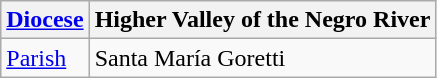<table class="wikitable">
<tr>
<th><a href='#'>Diocese</a></th>
<th>Higher Valley of the Negro River</th>
</tr>
<tr>
<td><a href='#'>Parish</a></td>
<td>Santa María Goretti</td>
</tr>
</table>
